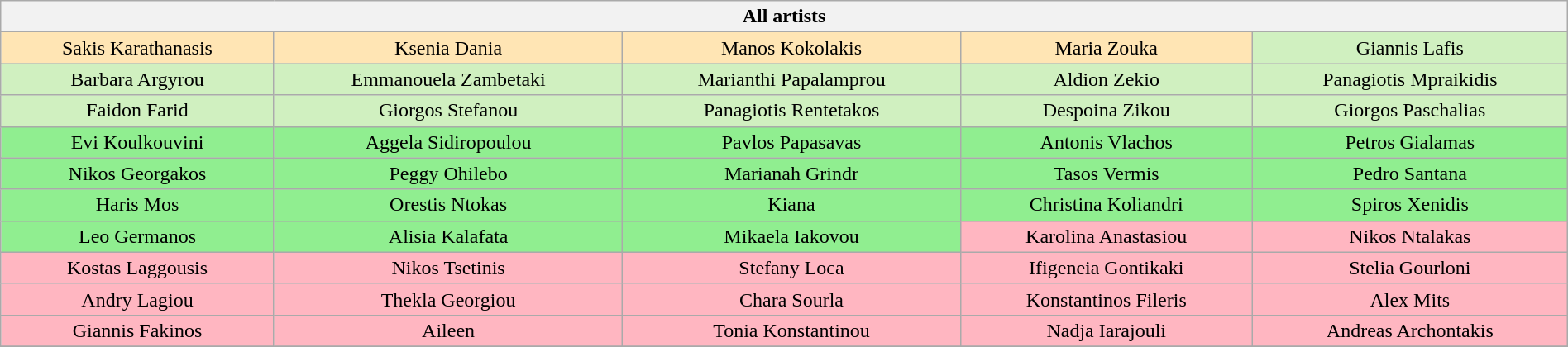<table class="wikitable" style="text-align:center; width:100%;">
<tr>
<th scope="col" style="width:84%;" colspan="5">All artists</th>
</tr>
<tr>
<td style="background-color:#ffe5b4;">Sakis Karathanasis</td>
<td style="background-color:#ffe5b4;">Ksenia Dania</td>
<td style="background-color:#ffe5b4;">Manos Kokolakis</td>
<td style="background-color:#ffe5b4;">Maria Zouka</td>
<td style="background-color:#d0f0c0;">Giannis Lafis</td>
</tr>
<tr>
<td style="background-color:#d0f0c0;:">Barbara Argyrou</td>
<td style="background-color:#d0f0c0;">Emmanouela Zambetaki</td>
<td style="background-color:#d0f0c0;">Marianthi Papalamprou</td>
<td style="background-color:#d0f0c0;">Aldion Zekio</td>
<td style="background-color:#d0f0c0;">Panagiotis Mpraikidis</td>
</tr>
<tr>
<td style="background-color:#d0f0c0;">Faidon Farid</td>
<td style="background-color:#d0f0c0;">Giorgos Stefanou</td>
<td style="background-color:#d0f0c0;">Panagiotis Rentetakos</td>
<td style="background-color:#d0f0c0;">Despoina Zikou</td>
<td style="background-color:#d0f0c0;">Giorgos Paschalias</td>
</tr>
<tr>
<td style="background-color:lightgreen;">Evi Koulkouvini</td>
<td style="background-color:lightgreen;">Aggela Sidiropoulou</td>
<td style="background-color:lightgreen;">Pavlos Papasavas</td>
<td style="background-color:lightgreen;">Antonis Vlachos</td>
<td style="background-color:lightgreen;">Petros Gialamas</td>
</tr>
<tr>
<td style="background-color:lightgreen;">Nikos Georgakos</td>
<td style="background-color:lightgreen;">Peggy Ohilebo</td>
<td style="background-color:lightgreen;">Marianah Grindr</td>
<td style="background-color:lightgreen;">Tasos Vermis</td>
<td style="background-color:lightgreen;">Pedro Santana</td>
</tr>
<tr>
<td style="background-color:lightgreen;">Haris Mos</td>
<td style="background-color:lightgreen;">Orestis Ntokas</td>
<td style="background-color:lightgreen;">Kiana</td>
<td style="background-color:lightgreen;">Christina Koliandri</td>
<td style="background-color:lightgreen;">Spiros Xenidis</td>
</tr>
<tr>
<td style="background-color:lightgreen;">Leo Germanos</td>
<td style="background-color:lightgreen;">Alisia Kalafata</td>
<td style="background-color:lightgreen;">Mikaela Iakovou</td>
<td style="background-color:#FFB6C1;">Karolina Anastasiou</td>
<td style="background-color:#FFB6C1;">Nikos Ntalakas</td>
</tr>
<tr>
<td style="background-color:#FFB6C1;">Kostas Laggousis</td>
<td style="background-color:#FFB6C1;">Nikos Tsetinis</td>
<td style="background-color:#FFB6C1;">Stefany Loca</td>
<td style="background-color:#FFB6C1;">Ifigeneia Gontikaki</td>
<td style="background-color:#FFB6C1;">Stelia Gourloni</td>
</tr>
<tr>
<td style="background-color:#FFB6C1;">Andry Lagiou</td>
<td style="background-color:#FFB6C1;">Thekla Georgiou</td>
<td style="background-color:#FFB6C1;">Chara Sourla</td>
<td style="background-color:#FFB6C1;">Konstantinos Fileris</td>
<td style="background-color:#FFB6C1;">Alex Mits</td>
</tr>
<tr>
<td style="background-color:#FFB6C1;">Giannis Fakinos</td>
<td style="background-color:#FFB6C1;">Aileen</td>
<td style="background-color:#FFB6C1;">Tonia Konstantinou</td>
<td style="background-color:#FFB6C1;">Nadja Iarajouli</td>
<td style="background-color:#FFB6C1;">Andreas Archontakis</td>
</tr>
<tr>
</tr>
</table>
